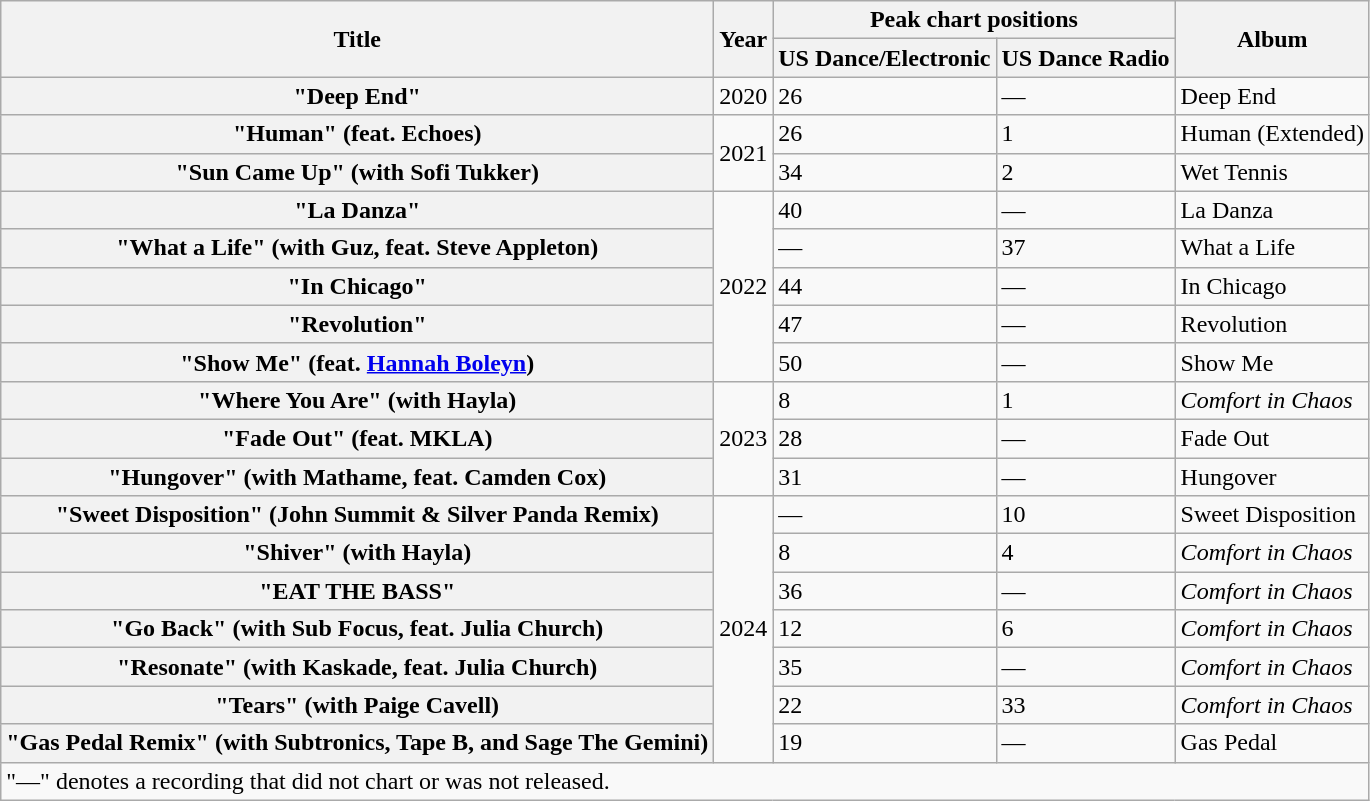<table class="wikitable plainrowheaders" style="text-align:left">
<tr>
<th scope="col" rowspan="2">Title</th>
<th scope="col" rowspan="2">Year</th>
<th colspan="2">Peak chart positions</th>
<th scope="col" rowspan="2">Album</th>
</tr>
<tr>
<th scope="col">US Dance/Electronic</th>
<th scope="col">US Dance Radio</th>
</tr>
<tr>
<th scope="row">"Deep End"</th>
<td>2020</td>
<td>26</td>
<td>—</td>
<td>Deep End</td>
</tr>
<tr>
<th scope="row">"Human" (feat. Echoes)</th>
<td rowspan="2">2021</td>
<td>26</td>
<td>1</td>
<td>Human (Extended)</td>
</tr>
<tr>
<th scope="row">"Sun Came Up" (with Sofi Tukker)</th>
<td>34</td>
<td>2</td>
<td>Wet Tennis</td>
</tr>
<tr>
<th scope="row">"La Danza"</th>
<td rowspan="5">2022</td>
<td>40</td>
<td>—</td>
<td>La Danza</td>
</tr>
<tr>
<th scope="row">"What a Life" (with Guz, feat. Steve Appleton)</th>
<td>—</td>
<td>37</td>
<td>What a Life</td>
</tr>
<tr>
<th scope="row">"In Chicago"</th>
<td>44</td>
<td>—</td>
<td>In Chicago</td>
</tr>
<tr>
<th scope="row">"Revolution"</th>
<td>47</td>
<td>—</td>
<td>Revolution</td>
</tr>
<tr>
<th scope="row">"Show Me" (feat. <a href='#'>Hannah Boleyn</a>)</th>
<td>50</td>
<td>—</td>
<td>Show Me</td>
</tr>
<tr>
<th scope="row">"Where You Are" (with Hayla)</th>
<td rowspan="3">2023</td>
<td>8</td>
<td>1</td>
<td><em>Comfort in Chaos</em></td>
</tr>
<tr>
<th scope="row">"Fade Out" (feat. MKLA)</th>
<td>28</td>
<td>—</td>
<td>Fade Out</td>
</tr>
<tr>
<th scope="row">"Hungover" (with Mathame, feat. Camden Cox)</th>
<td>31</td>
<td>—</td>
<td>Hungover</td>
</tr>
<tr>
<th scope="row">"Sweet Disposition" (John Summit & Silver Panda Remix)</th>
<td rowspan="7">2024</td>
<td>—</td>
<td>10</td>
<td>Sweet Disposition</td>
</tr>
<tr>
<th scope="row">"Shiver" (with Hayla)</th>
<td>8</td>
<td>4</td>
<td><em>Comfort in Chaos</em></td>
</tr>
<tr>
<th scope="row">"EAT THE BASS"</th>
<td>36</td>
<td>—</td>
<td><em>Comfort in Chaos</em></td>
</tr>
<tr>
<th scope="row">"Go Back" (with Sub Focus, feat. Julia Church)</th>
<td>12</td>
<td>6</td>
<td><em>Comfort in Chaos</em></td>
</tr>
<tr>
<th scope="row">"Resonate" (with Kaskade, feat. Julia Church)</th>
<td>35</td>
<td>—</td>
<td><em>Comfort in Chaos</em></td>
</tr>
<tr>
<th scope="row">"Tears" (with Paige Cavell)</th>
<td>22</td>
<td>33</td>
<td><em>Comfort in Chaos</em></td>
</tr>
<tr>
<th scope="row">"Gas Pedal Remix" (with Subtronics, Tape B, and Sage The Gemini)</th>
<td>19</td>
<td>—</td>
<td>Gas Pedal</td>
</tr>
<tr>
<td colspan="7">"—" denotes a recording that did not chart or was not released.</td>
</tr>
</table>
